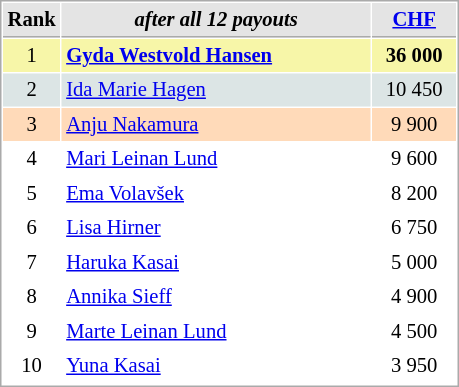<table cellspacing="1" cellpadding="3" style="border:1px solid #AAAAAA;font-size:86%">
<tr style="background-color: #E4E4E4;">
<th style="border-bottom:1px solid #AAAAAA; width: 10px;">Rank</th>
<th style="border-bottom:1px solid #AAAAAA; width: 200px;"><em>after all 12 payouts</em></th>
<th style="border-bottom:1px solid #AAAAAA; width: 50px;"><a href='#'>CHF</a></th>
</tr>
<tr style="background:#f7f6a8;">
<td align=center>1</td>
<td> <strong><a href='#'>Gyda Westvold Hansen</a></strong></td>
<td align=center><strong>36 000</strong></td>
</tr>
<tr style="background:#dce5e5;">
<td align=center>2</td>
<td> <a href='#'>Ida Marie Hagen</a></td>
<td align=center>10 450</td>
</tr>
<tr style="background:#ffdab9;">
<td align=center>3</td>
<td> <a href='#'>Anju Nakamura</a></td>
<td align=center>9 900</td>
</tr>
<tr>
<td align=center>4</td>
<td> <a href='#'>Mari Leinan Lund</a></td>
<td align=center>9 600</td>
</tr>
<tr>
<td align=center>5</td>
<td> <a href='#'>Ema Volavšek</a></td>
<td align=center>8 200</td>
</tr>
<tr>
<td align=center>6</td>
<td> <a href='#'>Lisa Hirner</a></td>
<td align=center>6 750</td>
</tr>
<tr>
<td align=center>7</td>
<td> <a href='#'>Haruka Kasai</a></td>
<td align=center>5 000</td>
</tr>
<tr>
<td align=center>8</td>
<td> <a href='#'>Annika Sieff</a></td>
<td align=center>4 900</td>
</tr>
<tr>
<td align=center>9</td>
<td> <a href='#'>Marte Leinan Lund</a></td>
<td align=center>4 500</td>
</tr>
<tr>
<td align=center>10</td>
<td> <a href='#'>Yuna Kasai</a></td>
<td align=center>3 950</td>
</tr>
<tr>
</tr>
</table>
